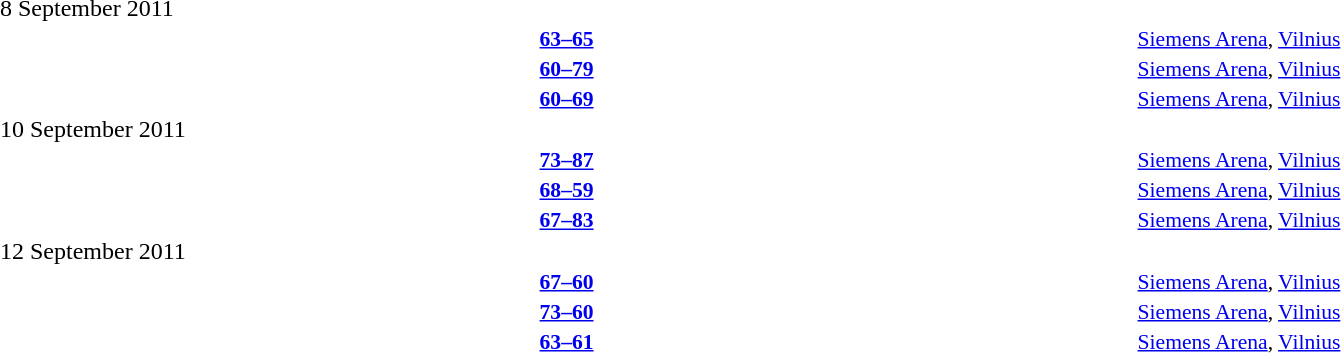<table style="width:100%;" cellspacing="1">
<tr>
<th width=25%></th>
<th width=10%></th>
<th width=25%></th>
</tr>
<tr>
<td>8 September 2011</td>
</tr>
<tr style=font-size:90%>
<td align=right><strong></strong></td>
<td align=center><strong> <a href='#'>63–65</a> </strong></td>
<td><strong></strong></td>
<td><a href='#'>Siemens Arena</a>, <a href='#'>Vilnius</a></td>
</tr>
<tr style=font-size:90%>
<td align=right><strong></strong></td>
<td align=center><strong> <a href='#'>60–79</a> </strong></td>
<td><strong></strong></td>
<td><a href='#'>Siemens Arena</a>, <a href='#'>Vilnius</a></td>
</tr>
<tr style=font-size:90%>
<td align=right><strong></strong></td>
<td align=center><strong> <a href='#'>60–69</a> </strong></td>
<td><strong></strong></td>
<td><a href='#'>Siemens Arena</a>, <a href='#'>Vilnius</a></td>
</tr>
<tr>
<td>10 September 2011</td>
</tr>
<tr style=font-size:90%>
<td align=right><strong></strong></td>
<td align=center><strong> <a href='#'>73–87</a> </strong></td>
<td><strong></strong></td>
<td><a href='#'>Siemens Arena</a>, <a href='#'>Vilnius</a></td>
</tr>
<tr style=font-size:90%>
<td align=right><strong></strong></td>
<td align=center><strong> <a href='#'>68–59</a> </strong></td>
<td><strong></strong></td>
<td><a href='#'>Siemens Arena</a>, <a href='#'>Vilnius</a></td>
</tr>
<tr style=font-size:90%>
<td align=right><strong></strong></td>
<td align=center><strong> <a href='#'>67–83</a> </strong></td>
<td><strong></strong></td>
<td><a href='#'>Siemens Arena</a>, <a href='#'>Vilnius</a></td>
</tr>
<tr>
<td>12 September 2011</td>
</tr>
<tr style=font-size:90%>
<td align=right><strong></strong></td>
<td align=center><strong> <a href='#'>67–60</a> </strong></td>
<td><strong></strong></td>
<td><a href='#'>Siemens Arena</a>, <a href='#'>Vilnius</a></td>
</tr>
<tr style=font-size:90%>
<td align=right><strong></strong></td>
<td align=center><strong> <a href='#'>73–60</a> </strong></td>
<td><strong></strong></td>
<td><a href='#'>Siemens Arena</a>, <a href='#'>Vilnius</a></td>
</tr>
<tr style=font-size:90%>
<td align=right><strong></strong></td>
<td align=center><strong> <a href='#'>63–61</a> </strong></td>
<td><strong></strong></td>
<td><a href='#'>Siemens Arena</a>, <a href='#'>Vilnius</a></td>
</tr>
</table>
